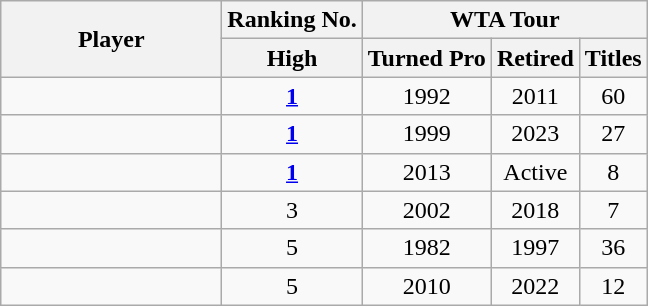<table class="wikitable sortable nowrap" style="text-align:center">
<tr>
<th rowspan="2" width="140">Player</th>
<th>Ranking No.</th>
<th colspan="3">WTA Tour</th>
</tr>
<tr>
<th>High</th>
<th>Turned Pro</th>
<th>Retired</th>
<th>Titles</th>
</tr>
<tr>
<td style="text-align:left;"></td>
<td><a href='#'><strong>1</strong></a></td>
<td>1992</td>
<td>2011</td>
<td>60</td>
</tr>
<tr>
<td style="text-align:left;"></td>
<td><a href='#'><strong>1</strong></a></td>
<td>1999</td>
<td>2023</td>
<td>27</td>
</tr>
<tr>
<td style="text-align:left;"><strong></strong></td>
<td><a href='#'><strong>1</strong></a></td>
<td>2013</td>
<td>Active</td>
<td>8</td>
</tr>
<tr>
<td style="text-align:left;"></td>
<td>3</td>
<td>2002</td>
<td>2018</td>
<td>7</td>
</tr>
<tr>
<td style="text-align:left;"></td>
<td>5</td>
<td>1982</td>
<td>1997</td>
<td>36</td>
</tr>
<tr>
<td style="text-align:left;"></td>
<td>5</td>
<td>2010</td>
<td>2022</td>
<td>12</td>
</tr>
</table>
